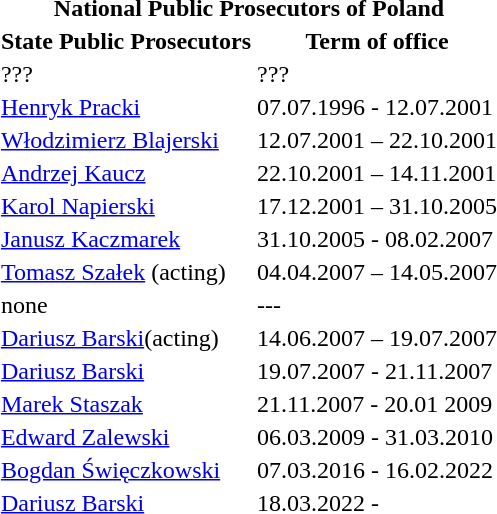<table align=center border=0>
<tr>
<th colspan=2 align=center>National Public Prosecutors of Poland</th>
</tr>
<tr>
<th align=center>State Public Prosecutors</th>
<th align=center>Term of office</th>
</tr>
<tr>
<td>???</td>
<td>???</td>
</tr>
<tr>
<td><a href='#'>Henryk Pracki</a></td>
<td>07.07.1996 - 12.07.2001</td>
</tr>
<tr>
<td><a href='#'>Włodzimierz Blajerski</a></td>
<td>12.07.2001 – 22.10.2001</td>
</tr>
<tr>
<td><a href='#'>Andrzej Kaucz</a></td>
<td>22.10.2001 – 14.11.2001</td>
</tr>
<tr>
<td><a href='#'>Karol Napierski</a></td>
<td>17.12.2001 – 31.10.2005</td>
</tr>
<tr>
<td><a href='#'>Janusz Kaczmarek</a></td>
<td>31.10.2005 - 08.02.2007</td>
</tr>
<tr>
<td><a href='#'>Tomasz Szałek</a> (acting)</td>
<td>04.04.2007 – 14.05.2007</td>
</tr>
<tr>
<td>none</td>
<td>---</td>
</tr>
<tr>
<td><a href='#'>Dariusz Barski</a>(acting)</td>
<td>14.06.2007 – 19.07.2007</td>
</tr>
<tr>
<td><a href='#'>Dariusz Barski</a></td>
<td>19.07.2007 - 21.11.2007</td>
</tr>
<tr>
<td><a href='#'>Marek Staszak</a></td>
<td>21.11.2007 - 20.01 2009</td>
</tr>
<tr>
<td><a href='#'>Edward Zalewski</a></td>
<td>06.03.2009 - 31.03.2010</td>
</tr>
<tr>
<td><a href='#'>Bogdan Święczkowski</a></td>
<td>07.03.2016 - 16.02.2022</td>
</tr>
<tr>
<td><a href='#'>Dariusz Barski</a></td>
<td>18.03.2022 -</td>
</tr>
<tr>
</tr>
</table>
